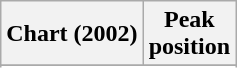<table class="wikitable sortable plainrowheaders" style="text-align:center">
<tr>
<th scope="col">Chart (2002)</th>
<th scope="col">Peak<br> position</th>
</tr>
<tr>
</tr>
<tr>
</tr>
</table>
